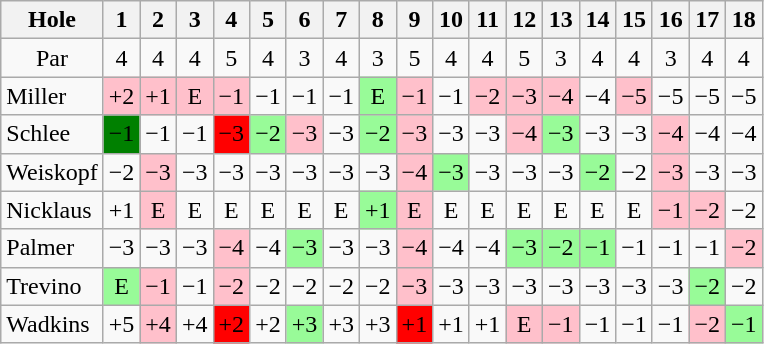<table class="wikitable" style="text-align:center">
<tr>
<th>Hole</th>
<th> 1 </th>
<th> 2 </th>
<th> 3 </th>
<th> 4 </th>
<th> 5 </th>
<th> 6 </th>
<th> 7 </th>
<th> 8 </th>
<th> 9 </th>
<th>10</th>
<th>11</th>
<th>12</th>
<th>13</th>
<th>14</th>
<th>15</th>
<th>16</th>
<th>17</th>
<th>18</th>
</tr>
<tr>
<td>Par</td>
<td>4</td>
<td>4</td>
<td>4</td>
<td>5</td>
<td>4</td>
<td>3</td>
<td>4</td>
<td>3</td>
<td>5</td>
<td>4</td>
<td>4</td>
<td>5</td>
<td>3</td>
<td>4</td>
<td>4</td>
<td>3</td>
<td>4</td>
<td>4</td>
</tr>
<tr>
<td align=left> Miller</td>
<td style="background: Pink;">+2</td>
<td style="background: Pink;">+1</td>
<td style="background: Pink;">E</td>
<td style="background: Pink;">−1</td>
<td>−1</td>
<td>−1</td>
<td>−1</td>
<td style="background: PaleGreen;">E</td>
<td style="background: Pink;">−1</td>
<td>−1</td>
<td style="background: Pink;">−2</td>
<td style="background: Pink;">−3</td>
<td style="background: Pink;">−4</td>
<td>−4</td>
<td style="background: Pink;">−5</td>
<td>−5</td>
<td>−5</td>
<td>−5</td>
</tr>
<tr>
<td align=left> Schlee</td>
<td style="background: Green;">−1</td>
<td>−1</td>
<td>−1</td>
<td style="background: Red;">−3</td>
<td style="background: PaleGreen;">−2</td>
<td style="background: Pink;">−3</td>
<td>−3</td>
<td style="background: PaleGreen;">−2</td>
<td style="background: Pink;">−3</td>
<td>−3</td>
<td>−3</td>
<td style="background: Pink;">−4</td>
<td style="background: PaleGreen;">−3</td>
<td>−3</td>
<td>−3</td>
<td style="background: Pink;">−4</td>
<td>−4</td>
<td>−4</td>
</tr>
<tr>
<td align=left> Weiskopf</td>
<td>−2</td>
<td style="background: Pink;">−3</td>
<td>−3</td>
<td>−3</td>
<td>−3</td>
<td>−3</td>
<td>−3</td>
<td>−3</td>
<td style="background: Pink;">−4</td>
<td style="background: PaleGreen;">−3</td>
<td>−3</td>
<td>−3</td>
<td>−3</td>
<td style="background: PaleGreen;">−2</td>
<td>−2</td>
<td style="background: Pink;">−3</td>
<td>−3</td>
<td>−3</td>
</tr>
<tr>
<td align=left> Nicklaus</td>
<td>+1</td>
<td style="background: Pink;">E</td>
<td>E</td>
<td>E</td>
<td>E</td>
<td>E</td>
<td>E</td>
<td style="background: PaleGreen;">+1</td>
<td style="background: Pink;">E</td>
<td>E</td>
<td>E</td>
<td>E</td>
<td>E</td>
<td>E</td>
<td>E</td>
<td style="background: Pink;">−1</td>
<td style="background: Pink;">−2</td>
<td>−2</td>
</tr>
<tr>
<td align=left> Palmer</td>
<td>−3</td>
<td>−3</td>
<td>−3</td>
<td style="background: Pink;">−4</td>
<td>−4</td>
<td style="background: PaleGreen;">−3</td>
<td>−3</td>
<td>−3</td>
<td style="background: Pink;">−4</td>
<td>−4</td>
<td>−4</td>
<td style="background: PaleGreen;">−3</td>
<td style="background: PaleGreen;">−2</td>
<td style="background: PaleGreen;">−1</td>
<td>−1</td>
<td>−1</td>
<td>−1</td>
<td style="background: Pink;">−2</td>
</tr>
<tr>
<td align=left> Trevino</td>
<td style="background: PaleGreen;">E</td>
<td style="background: Pink;">−1</td>
<td>−1</td>
<td style="background: Pink;">−2</td>
<td>−2</td>
<td>−2</td>
<td>−2</td>
<td>−2</td>
<td style="background: Pink;">−3</td>
<td>−3</td>
<td>−3</td>
<td>−3</td>
<td>−3</td>
<td>−3</td>
<td>−3</td>
<td>−3</td>
<td style="background: PaleGreen;">−2</td>
<td>−2</td>
</tr>
<tr>
<td align=left> Wadkins</td>
<td>+5</td>
<td style="background: Pink;">+4</td>
<td>+4</td>
<td style="background: Red;">+2</td>
<td>+2</td>
<td style="background: PaleGreen;">+3</td>
<td>+3</td>
<td>+3</td>
<td style="background: Red;">+1</td>
<td>+1</td>
<td>+1</td>
<td style="background: Pink;">E</td>
<td style="background: Pink;">−1</td>
<td>−1</td>
<td>−1</td>
<td>−1</td>
<td style="background: Pink;">−2</td>
<td style="background: PaleGreen;">−1</td>
</tr>
</table>
